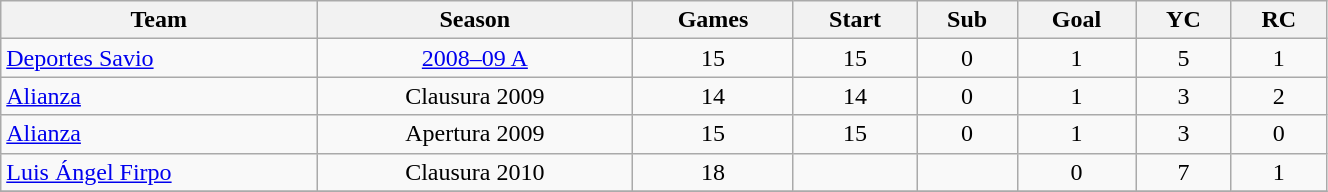<table class="wikitable" width=70%>
<tr>
<th width="100">Team</th>
<th width="100">Season</th>
<th width="25">Games</th>
<th width="25">Start</th>
<th width="25">Sub</th>
<th width="25">Goal</th>
<th width="25">YC</th>
<th width="25">RC</th>
</tr>
<tr>
<td width="100"><a href='#'>Deportes Savio</a></td>
<td align="center"><a href='#'>2008–09 A</a></td>
<td align="center">15</td>
<td align="center">15</td>
<td align="center">0</td>
<td align="center">1</td>
<td align="center">5</td>
<td align="center">1</td>
</tr>
<tr>
<td width="100"><a href='#'>Alianza</a></td>
<td align="center">Clausura 2009</td>
<td align="center">14</td>
<td align="center">14</td>
<td align="center">0</td>
<td align="center">1</td>
<td align="center">3</td>
<td align="center">2</td>
</tr>
<tr>
<td width="100"><a href='#'>Alianza</a></td>
<td align="center">Apertura 2009</td>
<td align="center">15</td>
<td align="center">15</td>
<td align="center">0</td>
<td align="center">1</td>
<td align="center">3</td>
<td align="center">0</td>
</tr>
<tr>
<td width="100"><a href='#'>Luis Ángel Firpo</a></td>
<td align="center">Clausura 2010</td>
<td align="center">18</td>
<td align="center"></td>
<td align="center"></td>
<td align="center">0</td>
<td align="center">7</td>
<td align="center">1</td>
</tr>
<tr>
</tr>
</table>
